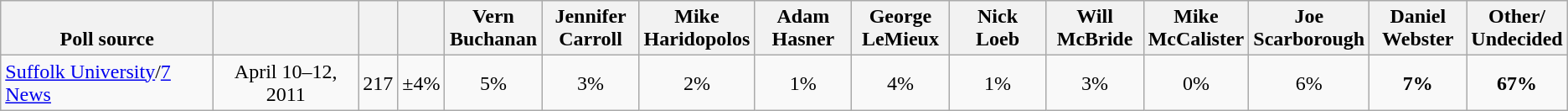<table class="wikitable" style="text-align:center">
<tr valign= bottom>
<th>Poll source</th>
<th></th>
<th></th>
<th></th>
<th style="width:70px;">Vern<br>Buchanan</th>
<th style="width:70px;">Jennifer<br>Carroll</th>
<th style="width:70px;">Mike<br>Haridopolos</th>
<th style="width:70px;">Adam<br>Hasner</th>
<th style="width:70px;">George<br>LeMieux</th>
<th style="width:70px;">Nick<br>Loeb</th>
<th style="width:70px;">Will<br>McBride</th>
<th style="width:70px;">Mike<br>McCalister</th>
<th style="width:70px;">Joe<br>Scarborough</th>
<th style="width:70px;">Daniel<br>Webster</th>
<th>Other/<br>Undecided</th>
</tr>
<tr>
<td align=left><a href='#'>Suffolk University</a>/<a href='#'>7 News</a></td>
<td>April 10–12, 2011</td>
<td>217</td>
<td>±4%</td>
<td>5%</td>
<td>3%</td>
<td>2%</td>
<td>1%</td>
<td>4%</td>
<td>1%</td>
<td>3%</td>
<td>0%</td>
<td>6%</td>
<td><strong>7%</strong></td>
<td><strong>67%</strong></td>
</tr>
</table>
